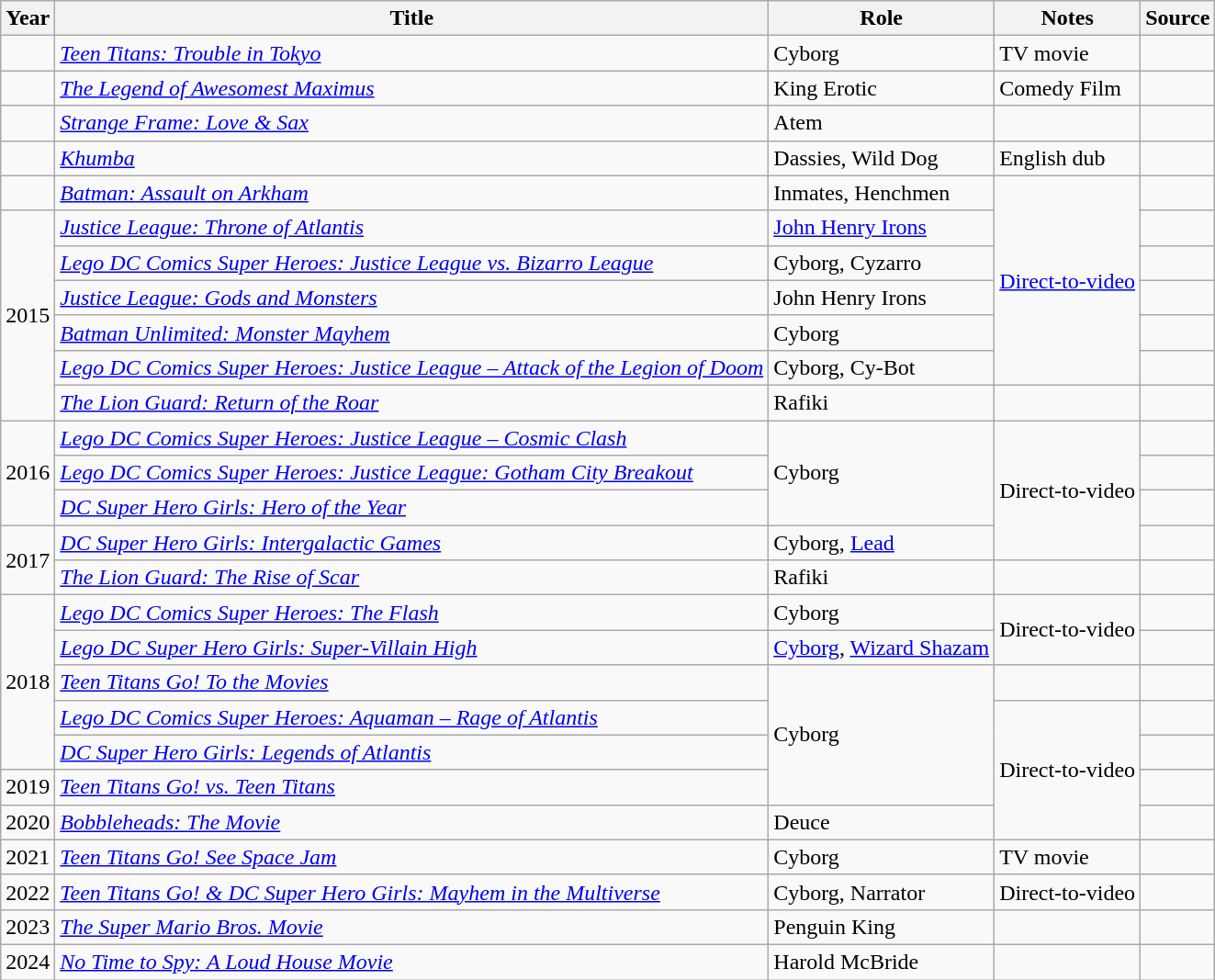<table class="wikitable sortable plainrowheaders">
<tr>
<th scope="col">Year</th>
<th scope="col">Title</th>
<th scope="col">Role</th>
<th class="unsortable" scope="col">Notes</th>
<th class="unsortable" scope="col">Source</th>
</tr>
<tr>
<td></td>
<td><em><a href='#'>Teen Titans: Trouble in Tokyo</a></em></td>
<td>Cyborg</td>
<td>TV movie</td>
<td></td>
</tr>
<tr>
<td></td>
<td><em><a href='#'>The Legend of Awesomest Maximus</a></em></td>
<td>King Erotic</td>
<td>Comedy Film</td>
<td></td>
</tr>
<tr>
<td></td>
<td><em><a href='#'>Strange Frame: Love & Sax</a></em></td>
<td>Atem</td>
<td></td>
<td></td>
</tr>
<tr>
<td></td>
<td><em><a href='#'>Khumba</a></em></td>
<td>Dassies, Wild Dog</td>
<td>English dub</td>
<td></td>
</tr>
<tr>
<td></td>
<td><em><a href='#'>Batman: Assault on Arkham</a></em></td>
<td>Inmates, Henchmen</td>
<td rowspan="6"><a href='#'>Direct-to-video</a></td>
<td></td>
</tr>
<tr>
<td rowspan=6>2015</td>
<td><em><a href='#'>Justice League: Throne of Atlantis</a></em></td>
<td><a href='#'>John Henry Irons</a></td>
<td></td>
</tr>
<tr>
<td><em><a href='#'>Lego DC Comics Super Heroes: Justice League vs. Bizarro League</a></em></td>
<td>Cyborg, Cyzarro</td>
<td></td>
</tr>
<tr>
<td><em><a href='#'>Justice League: Gods and Monsters</a></em></td>
<td>John Henry Irons</td>
<td></td>
</tr>
<tr>
<td><em><a href='#'>Batman Unlimited: Monster Mayhem</a></em></td>
<td>Cyborg</td>
<td></td>
</tr>
<tr>
<td><em><a href='#'>Lego DC Comics Super Heroes: Justice League – Attack of the Legion of Doom</a></em></td>
<td>Cyborg, Cy-Bot</td>
<td></td>
</tr>
<tr>
<td><em><a href='#'>The Lion Guard: Return of the Roar</a></em></td>
<td>Rafiki</td>
<td></td>
<td></td>
</tr>
<tr>
<td rowspan=3>2016</td>
<td><em><a href='#'>Lego DC Comics Super Heroes: Justice League – Cosmic Clash</a></em></td>
<td rowspan="3">Cyborg</td>
<td rowspan="4">Direct-to-video</td>
<td></td>
</tr>
<tr>
<td><em><a href='#'>Lego DC Comics Super Heroes: Justice League: Gotham City Breakout</a></em></td>
<td></td>
</tr>
<tr>
<td><em><a href='#'>DC Super Hero Girls: Hero of the Year</a></em></td>
<td></td>
</tr>
<tr>
<td rowspan=2>2017</td>
<td><em><a href='#'>DC Super Hero Girls: Intergalactic Games</a></em></td>
<td>Cyborg, <a href='#'>Lead</a></td>
<td></td>
</tr>
<tr>
<td><em><a href='#'>The Lion Guard: The Rise of Scar</a></em></td>
<td>Rafiki</td>
<td></td>
<td></td>
</tr>
<tr>
<td rowspan=5>2018</td>
<td><em><a href='#'>Lego DC Comics Super Heroes: The Flash</a></em></td>
<td>Cyborg</td>
<td rowspan="2">Direct-to-video</td>
<td></td>
</tr>
<tr>
<td><em><a href='#'>Lego DC Super Hero Girls: Super-Villain High</a></em></td>
<td><a href='#'>Cyborg</a>, <a href='#'>Wizard Shazam</a></td>
</tr>
<tr>
<td><em><a href='#'>Teen Titans Go! To the Movies</a></em></td>
<td rowspan="4">Cyborg</td>
<td></td>
<td></td>
</tr>
<tr>
<td><em><a href='#'>Lego DC Comics Super Heroes: Aquaman – Rage of Atlantis</a></em></td>
<td rowspan="4">Direct-to-video</td>
<td></td>
</tr>
<tr>
<td><em><a href='#'>DC Super Hero Girls: Legends of Atlantis</a></em></td>
<td></td>
</tr>
<tr>
<td>2019</td>
<td><em><a href='#'>Teen Titans Go! vs. Teen Titans</a></em></td>
<td></td>
</tr>
<tr>
<td>2020</td>
<td><em><a href='#'>Bobbleheads: The Movie</a></em></td>
<td>Deuce</td>
<td></td>
</tr>
<tr>
<td>2021</td>
<td><em><a href='#'>Teen Titans Go! See Space Jam</a></em></td>
<td>Cyborg</td>
<td>TV movie</td>
<td></td>
</tr>
<tr>
<td>2022</td>
<td><em><a href='#'>Teen Titans Go! & DC Super Hero Girls: Mayhem in the Multiverse</a></em></td>
<td>Cyborg, Narrator</td>
<td>Direct-to-video</td>
<td></td>
</tr>
<tr>
<td>2023</td>
<td><em><a href='#'>The Super Mario Bros. Movie</a></em></td>
<td>Penguin King</td>
<td></td>
<td></td>
</tr>
<tr>
<td>2024</td>
<td><em><a href='#'>No Time to Spy: A Loud House Movie</a></em></td>
<td>Harold McBride</td>
<td></td>
<td></td>
</tr>
</table>
